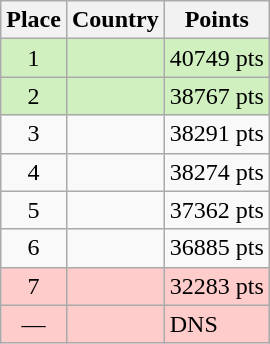<table class=wikitable>
<tr>
<th>Place</th>
<th>Country</th>
<th>Points</th>
</tr>
<tr bgcolor=#D0F0C0>
<td align=center>1</td>
<td></td>
<td>40749 pts</td>
</tr>
<tr bgcolor=#D0F0C0>
<td align=center>2</td>
<td></td>
<td>38767 pts</td>
</tr>
<tr>
<td align=center>3</td>
<td></td>
<td>38291 pts</td>
</tr>
<tr>
<td align=center>4</td>
<td></td>
<td>38274 pts</td>
</tr>
<tr>
<td align=center>5</td>
<td></td>
<td>37362 pts</td>
</tr>
<tr>
<td align=center>6</td>
<td></td>
<td>36885 pts</td>
</tr>
<tr bgcolor=#FFCCCC>
<td align=center>7</td>
<td></td>
<td>32283 pts</td>
</tr>
<tr bgcolor=#FFCCCC>
<td align=center>—</td>
<td></td>
<td>DNS</td>
</tr>
</table>
